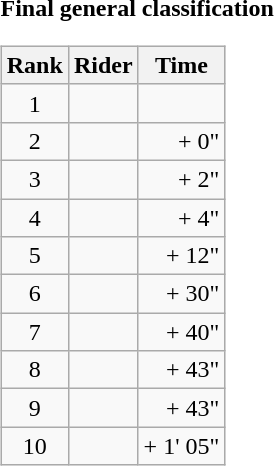<table>
<tr>
<td><strong>Final general classification</strong><br><table class="wikitable">
<tr>
<th scope="col">Rank</th>
<th scope="col">Rider</th>
<th scope="col">Time</th>
</tr>
<tr>
<td style="text-align:center;">1</td>
<td></td>
<td style="text-align:right;"></td>
</tr>
<tr>
<td style="text-align:center;">2</td>
<td></td>
<td style="text-align:right;">+ 0"</td>
</tr>
<tr>
<td style="text-align:center;">3</td>
<td></td>
<td style="text-align:right;">+ 2"</td>
</tr>
<tr>
<td style="text-align:center;">4</td>
<td></td>
<td style="text-align:right;">+ 4"</td>
</tr>
<tr>
<td style="text-align:center;">5</td>
<td></td>
<td style="text-align:right;">+ 12"</td>
</tr>
<tr>
<td style="text-align:center;">6</td>
<td></td>
<td style="text-align:right;">+ 30"</td>
</tr>
<tr>
<td style="text-align:center;">7</td>
<td></td>
<td style="text-align:right;">+ 40"</td>
</tr>
<tr>
<td style="text-align:center;">8</td>
<td></td>
<td style="text-align:right;">+ 43"</td>
</tr>
<tr>
<td style="text-align:center;">9</td>
<td></td>
<td style="text-align:right;">+ 43"</td>
</tr>
<tr>
<td style="text-align:center;">10</td>
<td></td>
<td style="text-align:right;">+ 1' 05"</td>
</tr>
</table>
</td>
</tr>
</table>
